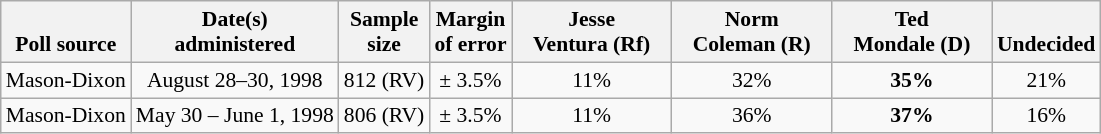<table class="wikitable" style="font-size:90%;text-align:center;">
<tr valign=bottom>
<th>Poll source</th>
<th>Date(s)<br>administered</th>
<th>Sample<br>size</th>
<th>Margin<br>of error</th>
<th style="width:100px;">Jesse<br>Ventura (Rf)</th>
<th style="width:100px;">Norm<br>Coleman (R)</th>
<th style="width:100px;">Ted<br>Mondale (D)</th>
<th>Undecided</th>
</tr>
<tr>
<td style="text-align:left;">Mason-Dixon</td>
<td>August 28–30, 1998</td>
<td>812 (RV)</td>
<td>± 3.5%</td>
<td>11%</td>
<td>32%</td>
<td><strong>35%</strong></td>
<td>21%</td>
</tr>
<tr>
<td style="text-align:left;">Mason-Dixon</td>
<td>May 30 – June 1, 1998</td>
<td>806 (RV)</td>
<td>± 3.5%</td>
<td>11%</td>
<td>36%</td>
<td><strong>37%</strong></td>
<td>16%</td>
</tr>
</table>
